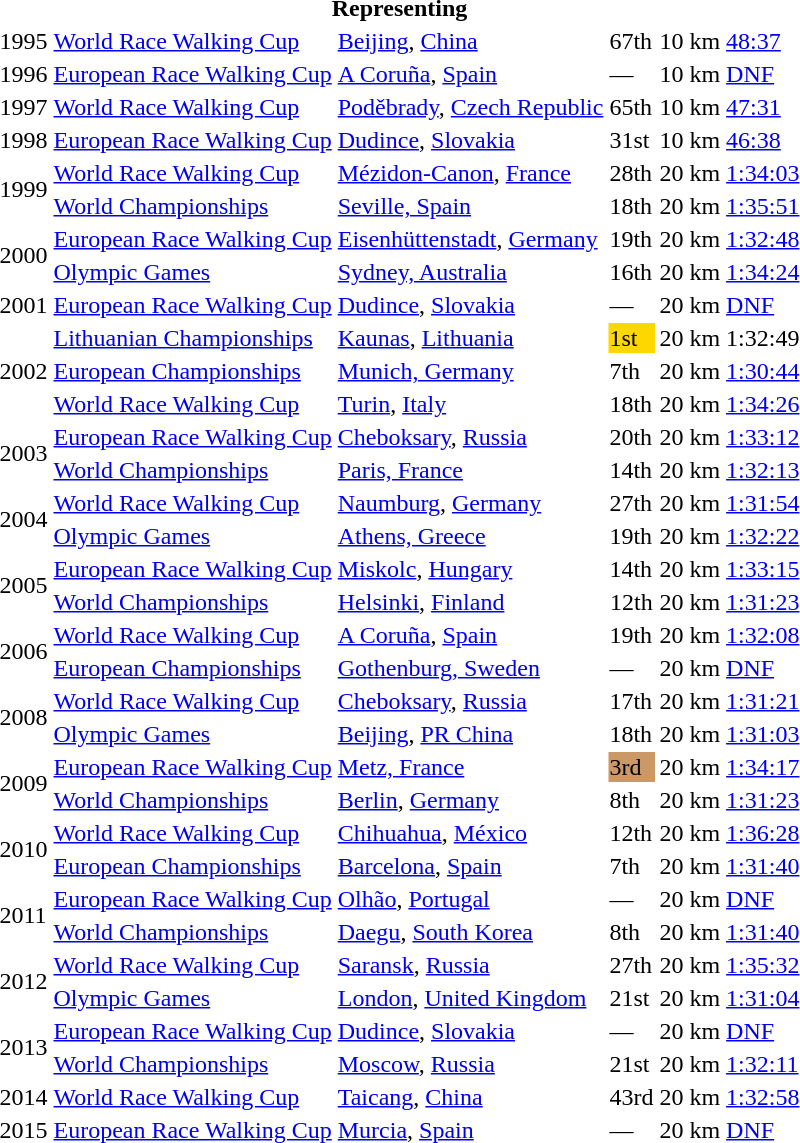<table>
<tr>
<th colspan="6">Representing </th>
</tr>
<tr>
<td>1995</td>
<td><a href='#'>World Race Walking Cup</a></td>
<td><a href='#'>Beijing</a>, <a href='#'>China</a></td>
<td>67th</td>
<td>10 km</td>
<td><a href='#'>48:37</a></td>
</tr>
<tr>
<td>1996</td>
<td><a href='#'>European Race Walking Cup</a></td>
<td><a href='#'>A Coruña</a>, <a href='#'>Spain</a></td>
<td>—</td>
<td>10 km</td>
<td><a href='#'>DNF</a></td>
</tr>
<tr>
<td>1997</td>
<td><a href='#'>World Race Walking Cup</a></td>
<td><a href='#'>Poděbrady</a>, <a href='#'>Czech Republic</a></td>
<td>65th</td>
<td>10 km</td>
<td><a href='#'>47:31</a></td>
</tr>
<tr>
<td>1998</td>
<td><a href='#'>European Race Walking Cup</a></td>
<td><a href='#'>Dudince</a>, <a href='#'>Slovakia</a></td>
<td>31st</td>
<td>10 km</td>
<td><a href='#'>46:38</a></td>
</tr>
<tr>
<td rowspan=2>1999</td>
<td><a href='#'>World Race Walking Cup</a></td>
<td><a href='#'>Mézidon-Canon</a>, <a href='#'>France</a></td>
<td>28th</td>
<td>20 km</td>
<td><a href='#'>1:34:03</a></td>
</tr>
<tr>
<td><a href='#'>World Championships</a></td>
<td><a href='#'>Seville, Spain</a></td>
<td>18th</td>
<td>20 km</td>
<td><a href='#'>1:35:51</a></td>
</tr>
<tr>
<td rowspan=2>2000</td>
<td><a href='#'>European Race Walking Cup</a></td>
<td><a href='#'>Eisenhüttenstadt</a>, <a href='#'>Germany</a></td>
<td>19th</td>
<td>20 km</td>
<td><a href='#'>1:32:48</a></td>
</tr>
<tr>
<td><a href='#'>Olympic Games</a></td>
<td><a href='#'>Sydney, Australia</a></td>
<td>16th</td>
<td>20 km</td>
<td><a href='#'>1:34:24</a></td>
</tr>
<tr>
<td>2001</td>
<td><a href='#'>European Race Walking Cup</a></td>
<td><a href='#'>Dudince</a>, <a href='#'>Slovakia</a></td>
<td>—</td>
<td>20 km</td>
<td><a href='#'>DNF</a></td>
</tr>
<tr>
<td rowspan=3>2002</td>
<td><a href='#'>Lithuanian Championships</a></td>
<td><a href='#'>Kaunas</a>, <a href='#'>Lithuania</a></td>
<td bgcolor=gold>1st</td>
<td>20 km</td>
<td>1:32:49</td>
</tr>
<tr>
<td><a href='#'>European Championships</a></td>
<td><a href='#'>Munich, Germany</a></td>
<td>7th</td>
<td>20 km</td>
<td><a href='#'>1:30:44</a></td>
</tr>
<tr>
<td><a href='#'>World Race Walking Cup</a></td>
<td><a href='#'>Turin</a>, <a href='#'>Italy</a></td>
<td>18th</td>
<td>20 km</td>
<td><a href='#'>1:34:26</a></td>
</tr>
<tr>
<td rowspan=2>2003</td>
<td><a href='#'>European Race Walking Cup</a></td>
<td><a href='#'>Cheboksary</a>, <a href='#'>Russia</a></td>
<td>20th</td>
<td>20 km</td>
<td><a href='#'>1:33:12</a></td>
</tr>
<tr>
<td><a href='#'>World Championships</a></td>
<td><a href='#'>Paris, France</a></td>
<td>14th</td>
<td>20 km</td>
<td><a href='#'>1:32:13</a></td>
</tr>
<tr>
<td rowspan=2>2004</td>
<td><a href='#'>World Race Walking Cup</a></td>
<td><a href='#'>Naumburg</a>, <a href='#'>Germany</a></td>
<td>27th</td>
<td>20 km</td>
<td><a href='#'>1:31:54</a></td>
</tr>
<tr>
<td><a href='#'>Olympic Games</a></td>
<td><a href='#'>Athens, Greece</a></td>
<td>19th</td>
<td>20 km</td>
<td><a href='#'>1:32:22</a></td>
</tr>
<tr>
<td rowspan=2>2005</td>
<td><a href='#'>European Race Walking Cup</a></td>
<td><a href='#'>Miskolc</a>, <a href='#'>Hungary</a></td>
<td>14th</td>
<td>20 km</td>
<td><a href='#'>1:33:15</a></td>
</tr>
<tr>
<td><a href='#'>World Championships</a></td>
<td><a href='#'>Helsinki</a>, <a href='#'>Finland</a></td>
<td align="center">12th</td>
<td>20 km</td>
<td><a href='#'>1:31:23</a></td>
</tr>
<tr>
<td rowspan=2>2006</td>
<td><a href='#'>World Race Walking Cup</a></td>
<td><a href='#'>A Coruña</a>, <a href='#'>Spain</a></td>
<td>19th</td>
<td>20 km</td>
<td><a href='#'>1:32:08</a></td>
</tr>
<tr>
<td><a href='#'>European Championships</a></td>
<td><a href='#'>Gothenburg, Sweden</a></td>
<td>—</td>
<td>20 km</td>
<td><a href='#'>DNF</a></td>
</tr>
<tr>
<td rowspan=2>2008</td>
<td><a href='#'>World Race Walking Cup</a></td>
<td><a href='#'>Cheboksary</a>, <a href='#'>Russia</a></td>
<td>17th</td>
<td>20 km</td>
<td><a href='#'>1:31:21</a></td>
</tr>
<tr>
<td><a href='#'>Olympic Games</a></td>
<td><a href='#'>Beijing</a>, <a href='#'>PR China</a></td>
<td>18th</td>
<td>20 km</td>
<td><a href='#'>1:31:03</a></td>
</tr>
<tr>
<td rowspan=2>2009</td>
<td><a href='#'>European Race Walking Cup</a></td>
<td><a href='#'>Metz, France</a></td>
<td bgcolor="cc9966">3rd</td>
<td>20 km</td>
<td><a href='#'>1:34:17</a></td>
</tr>
<tr>
<td><a href='#'>World Championships</a></td>
<td><a href='#'>Berlin</a>, <a href='#'>Germany</a></td>
<td>8th</td>
<td>20 km</td>
<td><a href='#'>1:31:23</a></td>
</tr>
<tr>
<td rowspan=2>2010</td>
<td><a href='#'>World Race Walking Cup</a></td>
<td><a href='#'>Chihuahua</a>, <a href='#'>México</a></td>
<td>12th</td>
<td>20 km</td>
<td><a href='#'>1:36:28</a></td>
</tr>
<tr>
<td><a href='#'>European Championships</a></td>
<td><a href='#'>Barcelona</a>, <a href='#'>Spain</a></td>
<td>7th</td>
<td>20 km</td>
<td><a href='#'>1:31:40</a></td>
</tr>
<tr>
<td rowspan=2>2011</td>
<td><a href='#'>European Race Walking Cup</a></td>
<td><a href='#'>Olhão</a>, <a href='#'>Portugal</a></td>
<td>—</td>
<td>20 km</td>
<td><a href='#'>DNF</a></td>
</tr>
<tr>
<td><a href='#'>World Championships</a></td>
<td><a href='#'>Daegu</a>, <a href='#'>South Korea</a></td>
<td>8th</td>
<td>20 km</td>
<td><a href='#'>1:31:40</a></td>
</tr>
<tr>
<td rowspan=2>2012</td>
<td><a href='#'>World Race Walking Cup</a></td>
<td><a href='#'>Saransk</a>, <a href='#'>Russia</a></td>
<td>27th</td>
<td>20 km</td>
<td><a href='#'>1:35:32</a></td>
</tr>
<tr>
<td><a href='#'>Olympic Games</a></td>
<td><a href='#'>London</a>, <a href='#'>United Kingdom</a></td>
<td>21st</td>
<td>20 km</td>
<td><a href='#'>1:31:04</a></td>
</tr>
<tr>
<td rowspan=2>2013</td>
<td><a href='#'>European Race Walking Cup</a></td>
<td><a href='#'>Dudince</a>, <a href='#'>Slovakia</a></td>
<td>—</td>
<td>20 km</td>
<td><a href='#'>DNF</a></td>
</tr>
<tr>
<td><a href='#'>World Championships</a></td>
<td><a href='#'>Moscow</a>, <a href='#'>Russia</a></td>
<td>21st</td>
<td>20 km</td>
<td><a href='#'>1:32:11</a></td>
</tr>
<tr>
<td>2014</td>
<td><a href='#'>World Race Walking Cup</a></td>
<td><a href='#'>Taicang</a>, <a href='#'>China</a></td>
<td>43rd</td>
<td>20 km</td>
<td><a href='#'>1:32:58</a></td>
</tr>
<tr>
<td>2015</td>
<td><a href='#'>European Race Walking Cup</a></td>
<td><a href='#'>Murcia</a>, <a href='#'>Spain</a></td>
<td>—</td>
<td>20 km</td>
<td><a href='#'>DNF</a></td>
</tr>
</table>
